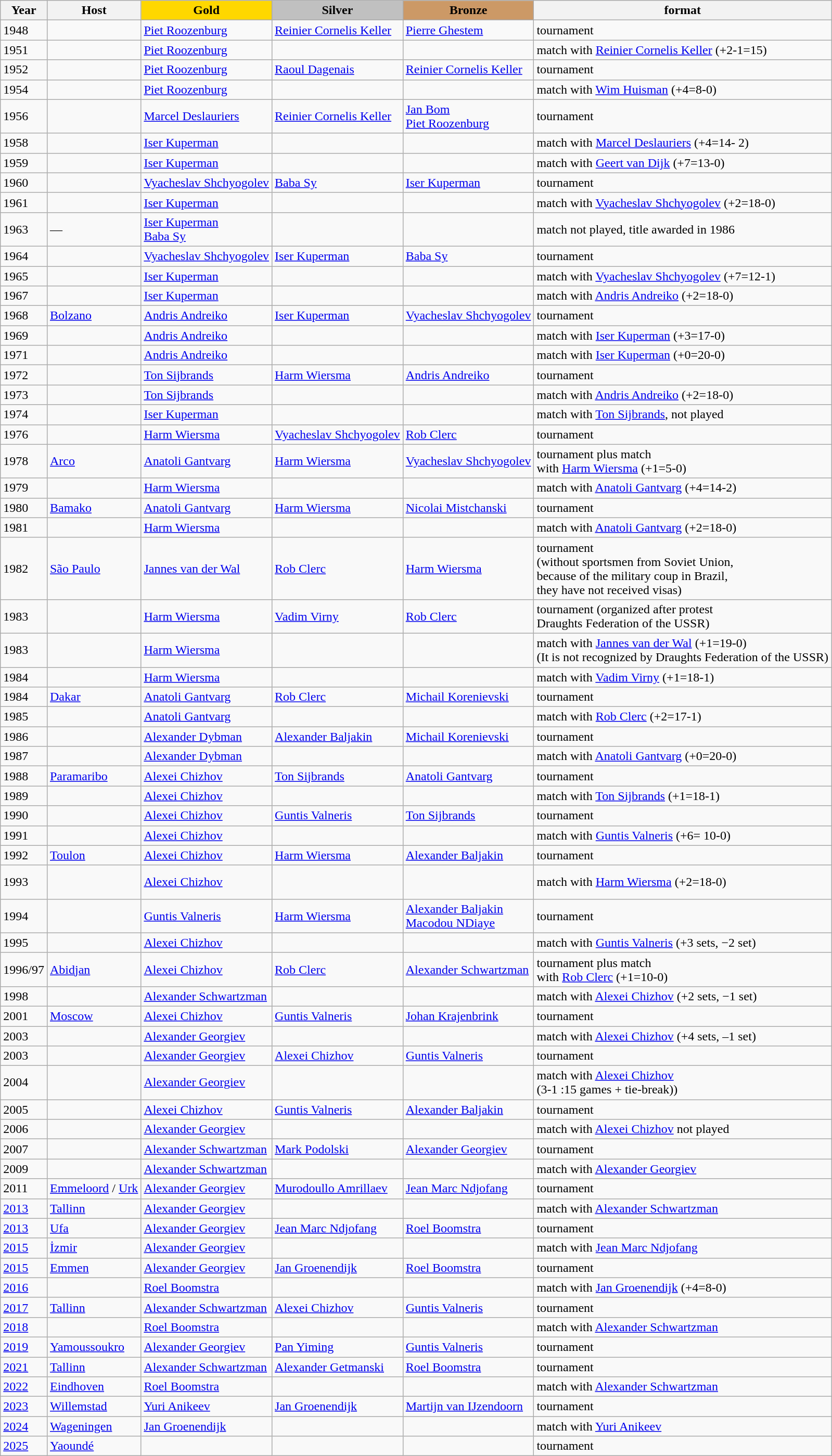<table class="wikitable">
<tr>
<th>Year</th>
<th>Host</th>
<th style="background-color:gold;">Gold</th>
<th style="background-color:silver;">Silver</th>
<th style="background-color:#cc9966;">Bronze</th>
<th>format</th>
</tr>
<tr>
<td>1948</td>
<td></td>
<td> <a href='#'>Piet Roozenburg</a></td>
<td> <a href='#'>Reinier Cornelis Keller</a></td>
<td> <a href='#'>Pierre Ghestem</a></td>
<td>tournament</td>
</tr>
<tr>
<td>1951</td>
<td></td>
<td> <a href='#'>Piet Roozenburg</a></td>
<td></td>
<td></td>
<td>match with <a href='#'>Reinier Cornelis Keller</a> (+2-1=15)</td>
</tr>
<tr>
<td>1952</td>
<td></td>
<td> <a href='#'>Piet Roozenburg</a></td>
<td> <a href='#'>Raoul Dagenais</a></td>
<td> <a href='#'>Reinier Cornelis Keller</a></td>
<td>tournament</td>
</tr>
<tr>
<td>1954</td>
<td></td>
<td> <a href='#'>Piet Roozenburg</a></td>
<td></td>
<td></td>
<td>match with <a href='#'>Wim Huisman</a> (+4=8-0)</td>
</tr>
<tr>
<td>1956</td>
<td></td>
<td> <a href='#'>Marcel Deslauriers</a></td>
<td> <a href='#'>Reinier Cornelis Keller</a></td>
<td> <a href='#'>Jan Bom</a><br> <a href='#'>Piet Roozenburg</a></td>
<td>tournament</td>
</tr>
<tr>
<td>1958</td>
<td></td>
<td> <a href='#'>Iser Kuperman</a></td>
<td></td>
<td></td>
<td>match with <a href='#'>Marcel Deslauriers</a> (+4=14- 2)</td>
</tr>
<tr>
<td>1959</td>
<td></td>
<td> <a href='#'>Iser Kuperman</a></td>
<td></td>
<td></td>
<td>match with <a href='#'>Geert van Dijk</a> (+7=13-0)</td>
</tr>
<tr>
<td>1960</td>
<td></td>
<td> <a href='#'>Vyacheslav Shchyogolev</a></td>
<td> <a href='#'>Baba Sy</a></td>
<td> <a href='#'>Iser Kuperman</a></td>
<td>tournament</td>
</tr>
<tr>
<td>1961</td>
<td></td>
<td> <a href='#'>Iser Kuperman</a></td>
<td></td>
<td></td>
<td>match with <a href='#'>Vyacheslav Shchyogolev</a> (+2=18-0)</td>
</tr>
<tr>
<td>1963</td>
<td>—</td>
<td> <a href='#'>Iser Kuperman</a><br> <a href='#'>Baba Sy</a></td>
<td></td>
<td></td>
<td>match not played, title awarded in 1986</td>
</tr>
<tr>
<td>1964</td>
<td></td>
<td> <a href='#'>Vyacheslav Shchyogolev</a></td>
<td> <a href='#'>Iser Kuperman</a></td>
<td> <a href='#'>Baba Sy</a></td>
<td>tournament</td>
</tr>
<tr>
<td>1965</td>
<td></td>
<td> <a href='#'>Iser Kuperman</a></td>
<td></td>
<td></td>
<td>match with <a href='#'>Vyacheslav Shchyogolev</a> (+7=12-1)</td>
</tr>
<tr>
<td>1967</td>
<td></td>
<td> <a href='#'>Iser Kuperman</a></td>
<td></td>
<td></td>
<td>match with <a href='#'>Andris Andreiko</a> (+2=18-0)</td>
</tr>
<tr>
<td>1968</td>
<td> <a href='#'>Bolzano</a></td>
<td> <a href='#'>Andris Andreiko</a></td>
<td> <a href='#'>Iser Kuperman</a></td>
<td> <a href='#'>Vyacheslav Shchyogolev</a></td>
<td>tournament</td>
</tr>
<tr>
<td>1969</td>
<td></td>
<td> <a href='#'>Andris Andreiko</a></td>
<td></td>
<td></td>
<td>match with <a href='#'>Iser Kuperman</a> (+3=17-0)</td>
</tr>
<tr>
<td>1971</td>
<td></td>
<td> <a href='#'>Andris Andreiko</a></td>
<td></td>
<td></td>
<td>match with <a href='#'>Iser Kuperman</a> (+0=20-0)</td>
</tr>
<tr>
<td>1972</td>
<td></td>
<td> <a href='#'>Ton Sijbrands</a></td>
<td> <a href='#'>Harm Wiersma</a></td>
<td> <a href='#'>Andris Andreiko</a></td>
<td>tournament</td>
</tr>
<tr>
<td>1973</td>
<td></td>
<td> <a href='#'>Ton Sijbrands</a></td>
<td></td>
<td></td>
<td>match with <a href='#'>Andris Andreiko</a> (+2=18-0)</td>
</tr>
<tr>
<td>1974</td>
<td></td>
<td> <a href='#'>Iser Kuperman</a></td>
<td></td>
<td></td>
<td>match with <a href='#'>Ton Sijbrands</a>, not played</td>
</tr>
<tr>
<td>1976</td>
<td></td>
<td> <a href='#'>Harm Wiersma</a></td>
<td> <a href='#'>Vyacheslav Shchyogolev</a></td>
<td> <a href='#'>Rob Clerc</a></td>
<td>tournament</td>
</tr>
<tr>
<td>1978</td>
<td> <a href='#'>Arco</a></td>
<td> <a href='#'>Anatoli Gantvarg</a></td>
<td> <a href='#'>Harm Wiersma</a></td>
<td> <a href='#'>Vyacheslav Shchyogolev</a></td>
<td>tournament plus match<br> with <a href='#'>Harm Wiersma</a> (+1=5-0)</td>
</tr>
<tr>
<td>1979</td>
<td></td>
<td> <a href='#'>Harm Wiersma</a></td>
<td></td>
<td></td>
<td>match with <a href='#'>Anatoli Gantvarg</a> (+4=14-2)</td>
</tr>
<tr>
<td>1980</td>
<td> <a href='#'>Bamako</a></td>
<td> <a href='#'>Anatoli Gantvarg</a></td>
<td> <a href='#'>Harm Wiersma</a></td>
<td> <a href='#'>Nicolai Mistchanski</a></td>
<td>tournament</td>
</tr>
<tr>
<td>1981</td>
<td></td>
<td> <a href='#'>Harm Wiersma</a></td>
<td></td>
<td></td>
<td>match with <a href='#'>Anatoli Gantvarg</a> (+2=18-0)</td>
</tr>
<tr>
<td>1982</td>
<td> <a href='#'>São Paulo</a></td>
<td> <a href='#'>Jannes van der Wal</a></td>
<td> <a href='#'>Rob Clerc</a></td>
<td> <a href='#'>Harm Wiersma</a></td>
<td>tournament<br>(without sportsmen from Soviet Union,<br>because of the military coup in Brazil,<br>they have not received visas)</td>
</tr>
<tr>
<td>1983</td>
<td></td>
<td> <a href='#'>Harm Wiersma</a></td>
<td> <a href='#'>Vadim Virny</a></td>
<td> <a href='#'>Rob Clerc</a></td>
<td>tournament (organized after protest<br>Draughts Federation of the USSR)</td>
</tr>
<tr>
<td>1983</td>
<td></td>
<td> <a href='#'>Harm Wiersma</a></td>
<td></td>
<td></td>
<td>match with <a href='#'>Jannes van der Wal</a> (+1=19-0)<br>(It is not recognized by Draughts Federation of the USSR)</td>
</tr>
<tr>
<td>1984</td>
<td><br></td>
<td> <a href='#'>Harm Wiersma</a></td>
<td></td>
<td></td>
<td>match with <a href='#'>Vadim Virny</a> (+1=18-1)</td>
</tr>
<tr>
<td>1984</td>
<td> <a href='#'>Dakar</a></td>
<td> <a href='#'>Anatoli Gantvarg</a></td>
<td> <a href='#'>Rob Clerc</a></td>
<td> <a href='#'>Michail Korenievski</a></td>
<td>tournament</td>
</tr>
<tr>
<td>1985</td>
<td></td>
<td> <a href='#'>Anatoli Gantvarg</a></td>
<td></td>
<td></td>
<td>match with <a href='#'>Rob Clerc</a> (+2=17-1)</td>
</tr>
<tr>
<td>1986</td>
<td></td>
<td> <a href='#'>Alexander Dybman</a></td>
<td> <a href='#'>Alexander Baljakin</a></td>
<td> <a href='#'>Michail Korenievski</a></td>
<td>tournament</td>
</tr>
<tr>
<td>1987</td>
<td></td>
<td> <a href='#'>Alexander Dybman</a></td>
<td></td>
<td></td>
<td>match with <a href='#'>Anatoli Gantvarg</a> (+0=20-0)</td>
</tr>
<tr>
<td>1988</td>
<td> <a href='#'>Paramaribo</a></td>
<td> <a href='#'>Alexei Chizhov</a></td>
<td> <a href='#'>Ton Sijbrands</a></td>
<td> <a href='#'>Anatoli Gantvarg</a></td>
<td>tournament</td>
</tr>
<tr>
<td>1989</td>
<td></td>
<td> <a href='#'>Alexei Chizhov</a></td>
<td></td>
<td></td>
<td>match with <a href='#'>Ton Sijbrands</a> (+1=18-1)</td>
</tr>
<tr>
<td>1990</td>
<td></td>
<td> <a href='#'>Alexei Chizhov</a></td>
<td> <a href='#'>Guntis Valneris</a></td>
<td> <a href='#'>Ton Sijbrands</a></td>
<td>tournament</td>
</tr>
<tr>
<td>1991</td>
<td></td>
<td> <a href='#'>Alexei Chizhov</a></td>
<td></td>
<td></td>
<td>match with <a href='#'>Guntis Valneris</a> (+6= 10-0)</td>
</tr>
<tr>
<td>1992</td>
<td> <a href='#'>Toulon</a></td>
<td> <a href='#'>Alexei Chizhov</a></td>
<td> <a href='#'>Harm Wiersma</a></td>
<td> <a href='#'>Alexander Baljakin</a></td>
<td>tournament</td>
</tr>
<tr>
<td>1993</td>
<td><br><br></td>
<td> <a href='#'>Alexei Chizhov</a></td>
<td></td>
<td></td>
<td>match with <a href='#'>Harm Wiersma</a> (+2=18-0)</td>
</tr>
<tr>
<td>1994</td>
<td></td>
<td> <a href='#'>Guntis Valneris</a></td>
<td> <a href='#'>Harm Wiersma</a></td>
<td> <a href='#'>Alexander Baljakin</a><br> <a href='#'>Macodou NDiaye</a></td>
<td>tournament</td>
</tr>
<tr>
<td>1995</td>
<td></td>
<td> <a href='#'>Alexei Chizhov</a></td>
<td></td>
<td></td>
<td>match with <a href='#'>Guntis Valneris</a> (+3 sets, −2 set)</td>
</tr>
<tr>
<td>1996/97</td>
<td> <a href='#'>Abidjan</a></td>
<td> <a href='#'>Alexei Chizhov</a></td>
<td> <a href='#'>Rob Clerc</a></td>
<td> <a href='#'>Alexander Schwartzman</a></td>
<td>tournament plus match <br> with <a href='#'>Rob Clerc</a> (+1=10-0)</td>
</tr>
<tr>
<td>1998</td>
<td></td>
<td> <a href='#'>Alexander Schwartzman</a></td>
<td></td>
<td></td>
<td>match with <a href='#'>Alexei Chizhov</a> (+2 sets, −1 set)</td>
</tr>
<tr>
<td>2001</td>
<td> <a href='#'>Moscow</a></td>
<td> <a href='#'>Alexei Chizhov</a></td>
<td> <a href='#'>Guntis Valneris</a></td>
<td> <a href='#'>Johan Krajenbrink</a></td>
<td>tournament</td>
</tr>
<tr>
<td>2003</td>
<td></td>
<td> <a href='#'>Alexander Georgiev</a></td>
<td></td>
<td></td>
<td>match with <a href='#'>Alexei Chizhov</a> (+4 sets, –1 set)</td>
</tr>
<tr>
<td>2003</td>
<td></td>
<td> <a href='#'>Alexander Georgiev</a></td>
<td> <a href='#'>Alexei Chizhov</a></td>
<td> <a href='#'>Guntis Valneris</a></td>
<td>tournament</td>
</tr>
<tr>
<td>2004</td>
<td></td>
<td> <a href='#'>Alexander Georgiev</a></td>
<td></td>
<td></td>
<td>match with <a href='#'>Alexei Chizhov</a><br> (3-1 :15 games + tie-break))</td>
</tr>
<tr>
<td>2005</td>
<td></td>
<td> <a href='#'>Alexei Chizhov</a></td>
<td> <a href='#'>Guntis Valneris</a></td>
<td> <a href='#'>Alexander Baljakin</a></td>
<td>tournament</td>
</tr>
<tr>
<td>2006</td>
<td></td>
<td> <a href='#'>Alexander Georgiev</a></td>
<td></td>
<td></td>
<td>match with <a href='#'>Alexei Chizhov</a> not played</td>
</tr>
<tr>
<td>2007</td>
<td></td>
<td> <a href='#'>Alexander Schwartzman</a></td>
<td> <a href='#'>Mark Podolski</a></td>
<td> <a href='#'>Alexander Georgiev</a></td>
<td>tournament</td>
</tr>
<tr>
<td>2009</td>
<td></td>
<td> <a href='#'>Alexander Schwartzman</a></td>
<td></td>
<td></td>
<td>match with <a href='#'>Alexander Georgiev</a></td>
</tr>
<tr>
<td>2011</td>
<td> <a href='#'>Emmeloord</a> / <a href='#'>Urk</a></td>
<td> <a href='#'>Alexander Georgiev</a></td>
<td> <a href='#'>Murodoullo Amrillaev</a></td>
<td> <a href='#'>Jean Marc Ndjofang</a></td>
<td>tournament</td>
</tr>
<tr>
<td><a href='#'>2013</a></td>
<td> <a href='#'>Tallinn</a></td>
<td> <a href='#'>Alexander Georgiev</a></td>
<td></td>
<td></td>
<td>match with <a href='#'>Alexander Schwartzman</a></td>
</tr>
<tr>
<td><a href='#'>2013</a></td>
<td> <a href='#'>Ufa</a></td>
<td> <a href='#'>Alexander Georgiev</a></td>
<td> <a href='#'>Jean Marc Ndjofang</a></td>
<td> <a href='#'>Roel Boomstra</a></td>
<td>tournament</td>
</tr>
<tr>
<td><a href='#'>2015</a></td>
<td> <a href='#'>İzmir</a></td>
<td> <a href='#'>Alexander Georgiev</a></td>
<td></td>
<td></td>
<td>match with <a href='#'>Jean Marc Ndjofang</a></td>
</tr>
<tr>
<td><a href='#'>2015</a></td>
<td> <a href='#'>Emmen</a></td>
<td> <a href='#'>Alexander Georgiev</a></td>
<td> <a href='#'>Jan Groenendijk</a></td>
<td> <a href='#'>Roel Boomstra</a></td>
<td>tournament</td>
</tr>
<tr>
<td><a href='#'>2016</a></td>
<td></td>
<td> <a href='#'>Roel Boomstra</a></td>
<td></td>
<td></td>
<td>match with  <a href='#'>Jan Groenendijk</a> (+4=8-0)</td>
</tr>
<tr>
<td><a href='#'>2017</a></td>
<td> <a href='#'>Tallinn</a></td>
<td> <a href='#'>Alexander Schwartzman</a></td>
<td> <a href='#'>Alexei Chizhov</a></td>
<td> <a href='#'>Guntis Valneris</a></td>
<td>tournament</td>
</tr>
<tr>
<td><a href='#'>2018</a></td>
<td></td>
<td> <a href='#'>Roel Boomstra</a></td>
<td></td>
<td></td>
<td>match with  <a href='#'>Alexander Schwartzman</a></td>
</tr>
<tr>
<td><a href='#'>2019</a></td>
<td> <a href='#'>Yamoussoukro</a></td>
<td> <a href='#'>Alexander Georgiev</a></td>
<td> <a href='#'>Pan Yiming</a></td>
<td> <a href='#'>Guntis Valneris</a></td>
<td>tournament</td>
</tr>
<tr>
<td><a href='#'>2021</a></td>
<td> <a href='#'>Tallinn</a></td>
<td>  <a href='#'>Alexander Schwartzman</a></td>
<td>  <a href='#'>Alexander Getmanski</a></td>
<td> <a href='#'>Roel Boomstra</a></td>
<td>tournament</td>
</tr>
<tr>
<td><a href='#'>2022</a></td>
<td> <a href='#'>Eindhoven</a></td>
<td> <a href='#'>Roel Boomstra</a></td>
<td></td>
<td></td>
<td>match with   <a href='#'>Alexander Schwartzman</a></td>
</tr>
<tr>
<td><a href='#'>2023</a></td>
<td> <a href='#'>Willemstad</a></td>
<td> <a href='#'>Yuri Anikeev</a></td>
<td> <a href='#'>Jan Groenendijk</a></td>
<td> <a href='#'>Martijn van IJzendoorn</a></td>
<td>tournament</td>
</tr>
<tr>
<td><a href='#'>2024</a></td>
<td> <a href='#'>Wageningen</a></td>
<td> <a href='#'>Jan Groenendijk</a></td>
<td></td>
<td></td>
<td>match with  <a href='#'>Yuri Anikeev</a></td>
</tr>
<tr>
<td><a href='#'>2025</a></td>
<td> <a href='#'>Yaoundé</a></td>
<td></td>
<td></td>
<td></td>
<td>tournament</td>
</tr>
</table>
